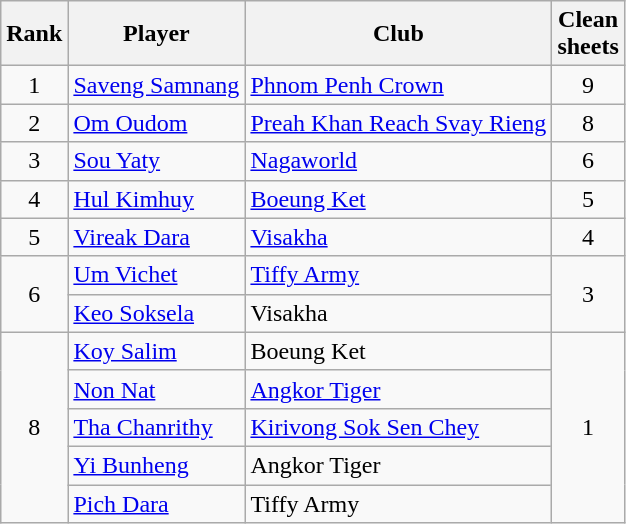<table class="wikitable" style="text-align:center">
<tr>
<th>Rank</th>
<th>Player</th>
<th>Club</th>
<th>Clean<br>sheets</th>
</tr>
<tr>
<td rowspan="1">1</td>
<td align="left"> <a href='#'>Saveng Samnang</a></td>
<td align="left"><a href='#'>Phnom Penh Crown</a></td>
<td rowspan="1">9</td>
</tr>
<tr>
<td rowspan="1">2</td>
<td align="left"> <a href='#'>Om Oudom</a></td>
<td align="left"><a href='#'>Preah Khan Reach Svay Rieng</a></td>
<td rowspan="1">8</td>
</tr>
<tr>
<td rowspan="1">3</td>
<td align="left"> <a href='#'>Sou Yaty</a></td>
<td align="left"><a href='#'>Nagaworld</a></td>
<td rowspan="1">6</td>
</tr>
<tr>
<td rowspan="1">4</td>
<td align="left"> <a href='#'>Hul Kimhuy</a></td>
<td align="left"><a href='#'>Boeung Ket</a></td>
<td rowspan="1">5</td>
</tr>
<tr>
<td rowspan="1">5</td>
<td align="left"> <a href='#'>Vireak Dara</a></td>
<td align="left"><a href='#'>Visakha</a></td>
<td rowspan="1">4</td>
</tr>
<tr>
<td rowspan="2">6</td>
<td align="left"> <a href='#'>Um Vichet</a></td>
<td align="left"><a href='#'>Tiffy Army</a></td>
<td rowspan="2">3</td>
</tr>
<tr>
<td align="left"> <a href='#'>Keo Soksela</a></td>
<td align="left">Visakha</td>
</tr>
<tr>
<td rowspan="5">8</td>
<td align="left"> <a href='#'>Koy Salim</a></td>
<td align="left">Boeung Ket</td>
<td rowspan="5">1</td>
</tr>
<tr>
<td align="left"> <a href='#'>Non Nat</a></td>
<td align="left"><a href='#'>Angkor Tiger</a></td>
</tr>
<tr>
<td align="left"> <a href='#'>Tha Chanrithy</a></td>
<td align="left"><a href='#'>Kirivong Sok Sen Chey</a></td>
</tr>
<tr>
<td align="left"> <a href='#'>Yi Bunheng</a></td>
<td align="left">Angkor Tiger</td>
</tr>
<tr>
<td align="left"> <a href='#'>Pich Dara</a></td>
<td align="left">Tiffy Army</td>
</tr>
</table>
